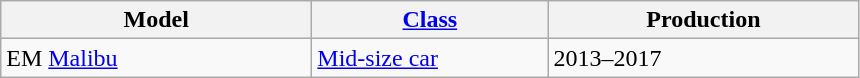<table class="wikitable">
<tr>
<th style="width:200px;">Model</th>
<th style="width:150px;"><a href='#'>Class</a></th>
<th style="width:200px;">Production</th>
</tr>
<tr>
<td valign="top">EM <a href='#'>Malibu</a></td>
<td valign="top"><a href='#'>Mid-size car</a></td>
<td valign="top">2013–2017</td>
</tr>
</table>
